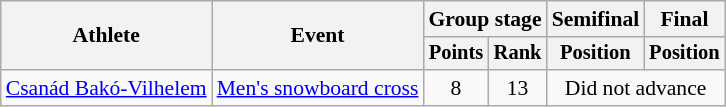<table class="wikitable" style="font-size:90%">
<tr>
<th rowspan="2">Athlete</th>
<th rowspan="2">Event</th>
<th colspan=2>Group stage</th>
<th>Semifinal</th>
<th>Final</th>
</tr>
<tr style="font-size:95%">
<th>Points</th>
<th>Rank</th>
<th>Position</th>
<th>Position</th>
</tr>
<tr align=center>
<td align=left><a href='#'>Csanád Bakó-Vilhelem</a></td>
<td align=left><a href='#'>Men's snowboard cross</a></td>
<td>8</td>
<td>13</td>
<td colspan=2>Did not advance</td>
</tr>
</table>
